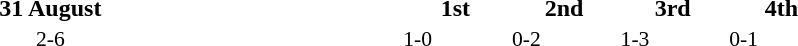<table width=60% cellspacing=1>
<tr>
<th width=20%></th>
<th width=12%>31 August</th>
<th width=20%></th>
<th width=8%>1st</th>
<th width=8%>2nd</th>
<th width=8%>3rd</th>
<th width=8%>4th</th>
</tr>
<tr style=font-size:90%>
<td align=right></td>
<td align=center>2-6</td>
<td><strong></strong></td>
<td>1-0</td>
<td>0-2</td>
<td>1-3</td>
<td>0-1</td>
</tr>
</table>
